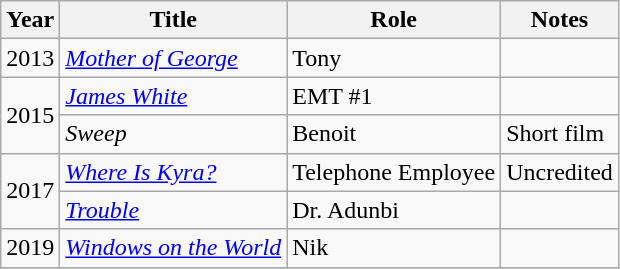<table class="wikitable sortable">
<tr>
<th>Year</th>
<th>Title</th>
<th>Role</th>
<th class="unsortable">Notes</th>
</tr>
<tr>
<td>2013</td>
<td><em><a href='#'>Mother of George</a></em></td>
<td>Tony</td>
<td></td>
</tr>
<tr>
<td rowspan="2">2015</td>
<td><em><a href='#'>James White</a></em></td>
<td>EMT #1</td>
<td></td>
</tr>
<tr>
<td><em>Sweep</em></td>
<td>Benoit</td>
<td>Short film</td>
</tr>
<tr>
<td rowspan="2">2017</td>
<td><em><a href='#'>Where Is Kyra?</a></em></td>
<td>Telephone Employee</td>
<td>Uncredited</td>
</tr>
<tr>
<td><em><a href='#'>Trouble</a></em></td>
<td>Dr. Adunbi</td>
<td></td>
</tr>
<tr>
<td>2019</td>
<td><em><a href='#'>Windows on the World</a></em></td>
<td>Nik</td>
<td></td>
</tr>
<tr>
</tr>
</table>
